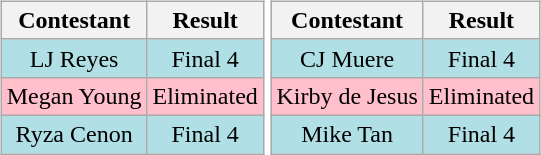<table>
<tr>
<td><br><table class="wikitable sortable nowrap" style="margin:auto; text-align:center">
<tr>
<th scope="col">Contestant</th>
<th scope="col">Result</th>
</tr>
<tr>
<td bgcolor=#b0e0e6>LJ Reyes</td>
<td bgcolor=#b0e0e6>Final 4</td>
</tr>
<tr>
<td bgcolor=pink>Megan Young</td>
<td bgcolor=pink>Eliminated</td>
</tr>
<tr>
<td bgcolor=#b0e0e6>Ryza Cenon</td>
<td bgcolor=#b0e0e6>Final 4</td>
</tr>
</table>
</td>
<td><br><table class="wikitable sortable nowrap" style="margin:auto; text-align:center">
<tr>
<th scope="col">Contestant</th>
<th scope="col">Result</th>
</tr>
<tr>
<td bgcolor=#b0e0e6>CJ Muere</td>
<td bgcolor=#b0e0e6>Final 4</td>
</tr>
<tr>
<td bgcolor=pink>Kirby de Jesus</td>
<td bgcolor=pink>Eliminated</td>
</tr>
<tr>
<td bgcolor=#b0e0e6>Mike Tan</td>
<td bgcolor=#b0e0e6>Final 4</td>
</tr>
</table>
</td>
</tr>
</table>
